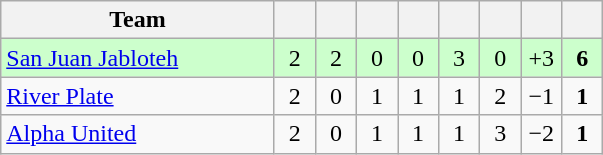<table class="wikitable" style="text-align: center;">
<tr>
<th width="175">Team</th>
<th width="20"></th>
<th width="20"></th>
<th width="20"></th>
<th width="20"></th>
<th width="20"></th>
<th width="20"></th>
<th width="20"></th>
<th width="20"></th>
</tr>
<tr bgcolor="#ccffcc">
<td align=left> <a href='#'>San Juan Jabloteh</a></td>
<td>2</td>
<td>2</td>
<td>0</td>
<td>0</td>
<td>3</td>
<td>0</td>
<td>+3</td>
<td><strong>6</strong></td>
</tr>
<tr>
<td align=left> <a href='#'>River Plate</a></td>
<td>2</td>
<td>0</td>
<td>1</td>
<td>1</td>
<td>1</td>
<td>2</td>
<td>−1</td>
<td><strong>1</strong></td>
</tr>
<tr>
<td align=left> <a href='#'>Alpha United</a></td>
<td>2</td>
<td>0</td>
<td>1</td>
<td>1</td>
<td>1</td>
<td>3</td>
<td>−2</td>
<td><strong>1</strong></td>
</tr>
</table>
